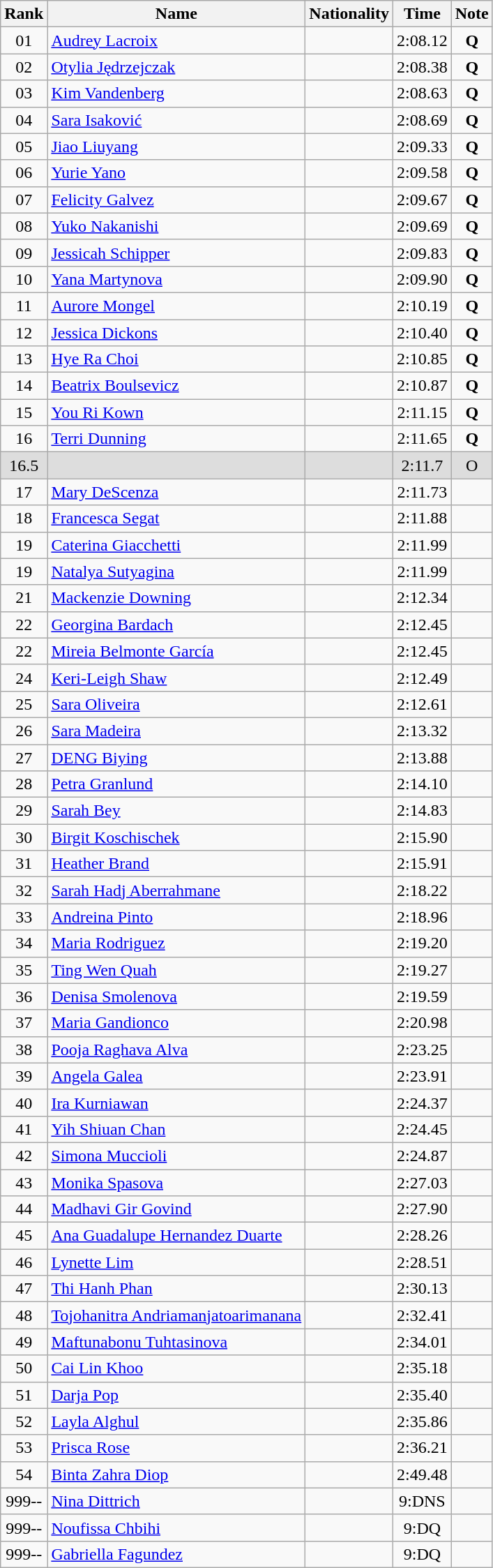<table class="wikitable sortable" style="text-align:center">
<tr>
<th>Rank</th>
<th>Name</th>
<th>Nationality</th>
<th>Time</th>
<th>Note</th>
</tr>
<tr>
<td><span>0</span>1</td>
<td align=left><a href='#'>Audrey Lacroix</a></td>
<td align=left></td>
<td>2:08.12</td>
<td><strong>Q</strong></td>
</tr>
<tr>
<td><span>0</span>2</td>
<td align=left><a href='#'>Otylia Jędrzejczak</a></td>
<td align=left></td>
<td>2:08.38</td>
<td><strong>Q</strong></td>
</tr>
<tr>
<td><span>0</span>3</td>
<td align=left><a href='#'>Kim Vandenberg</a></td>
<td align=left></td>
<td>2:08.63</td>
<td><strong>Q</strong></td>
</tr>
<tr>
<td><span>0</span>4</td>
<td align=left><a href='#'>Sara Isaković</a></td>
<td align=left></td>
<td>2:08.69</td>
<td><strong>Q</strong></td>
</tr>
<tr>
<td><span>0</span>5</td>
<td align=left><a href='#'>Jiao Liuyang</a></td>
<td align=left></td>
<td>2:09.33</td>
<td><strong>Q</strong></td>
</tr>
<tr>
<td><span>0</span>6</td>
<td align=left><a href='#'>Yurie Yano</a></td>
<td align=left></td>
<td>2:09.58</td>
<td><strong>Q</strong></td>
</tr>
<tr>
<td><span>0</span>7</td>
<td align=left><a href='#'>Felicity Galvez</a></td>
<td align=left></td>
<td>2:09.67</td>
<td><strong>Q</strong></td>
</tr>
<tr>
<td><span>0</span>8</td>
<td align=left><a href='#'>Yuko Nakanishi</a></td>
<td align=left></td>
<td>2:09.69</td>
<td><strong>Q</strong></td>
</tr>
<tr>
<td><span>0</span>9</td>
<td align=left><a href='#'>Jessicah Schipper</a></td>
<td align=left></td>
<td>2:09.83</td>
<td><strong>Q</strong></td>
</tr>
<tr>
<td>10</td>
<td align=left><a href='#'>Yana Martynova</a></td>
<td align=left></td>
<td>2:09.90</td>
<td><strong>Q</strong></td>
</tr>
<tr>
<td>11</td>
<td align=left><a href='#'>Aurore Mongel</a></td>
<td align=left></td>
<td>2:10.19</td>
<td><strong>Q</strong></td>
</tr>
<tr>
<td>12</td>
<td align=left><a href='#'>Jessica Dickons</a></td>
<td align=left></td>
<td>2:10.40</td>
<td><strong>Q</strong></td>
</tr>
<tr>
<td>13</td>
<td align=left><a href='#'>Hye Ra Choi</a></td>
<td align=left></td>
<td>2:10.85</td>
<td><strong>Q</strong></td>
</tr>
<tr>
<td>14</td>
<td align=left><a href='#'>Beatrix Boulsevicz</a></td>
<td align=left></td>
<td>2:10.87</td>
<td><strong>Q</strong></td>
</tr>
<tr>
<td>15</td>
<td align=left><a href='#'>You Ri Kown</a></td>
<td align=left></td>
<td>2:11.15</td>
<td><strong>Q</strong></td>
</tr>
<tr>
<td>16</td>
<td align=left><a href='#'>Terri Dunning</a></td>
<td align=left></td>
<td>2:11.65</td>
<td><strong>Q</strong></td>
</tr>
<tr bgcolor=#DDDDDD>
<td><span>16.5</span></td>
<td></td>
<td></td>
<td><span>2:11.7</span></td>
<td><span>O</span></td>
</tr>
<tr>
<td>17</td>
<td align=left><a href='#'>Mary DeScenza</a></td>
<td align=left></td>
<td>2:11.73</td>
<td></td>
</tr>
<tr>
<td>18</td>
<td align=left><a href='#'>Francesca Segat</a></td>
<td align=left></td>
<td>2:11.88</td>
<td></td>
</tr>
<tr>
<td>19</td>
<td align=left><a href='#'>Caterina Giacchetti</a></td>
<td align=left></td>
<td>2:11.99</td>
<td></td>
</tr>
<tr>
<td>19</td>
<td align=left><a href='#'>Natalya Sutyagina</a></td>
<td align=left></td>
<td>2:11.99</td>
<td></td>
</tr>
<tr>
<td>21</td>
<td align=left><a href='#'>Mackenzie Downing</a></td>
<td align=left></td>
<td>2:12.34</td>
<td></td>
</tr>
<tr>
<td>22</td>
<td align=left><a href='#'>Georgina Bardach</a></td>
<td align=left></td>
<td>2:12.45</td>
<td></td>
</tr>
<tr>
<td>22</td>
<td align=left><a href='#'>Mireia Belmonte García</a></td>
<td align=left></td>
<td>2:12.45</td>
<td></td>
</tr>
<tr>
<td>24</td>
<td align=left><a href='#'>Keri-Leigh Shaw</a></td>
<td align=left></td>
<td>2:12.49</td>
<td></td>
</tr>
<tr>
<td>25</td>
<td align=left><a href='#'>Sara Oliveira</a></td>
<td align=left></td>
<td>2:12.61</td>
<td></td>
</tr>
<tr>
<td>26</td>
<td align=left><a href='#'>Sara Madeira</a></td>
<td align=left></td>
<td>2:13.32</td>
<td></td>
</tr>
<tr>
<td>27</td>
<td align=left><a href='#'>DENG Biying</a></td>
<td align=left></td>
<td>2:13.88</td>
<td></td>
</tr>
<tr>
<td>28</td>
<td align=left><a href='#'>Petra Granlund</a></td>
<td align=left></td>
<td>2:14.10</td>
<td></td>
</tr>
<tr>
<td>29</td>
<td align=left><a href='#'>Sarah Bey</a></td>
<td align=left></td>
<td>2:14.83</td>
<td></td>
</tr>
<tr>
<td>30</td>
<td align=left><a href='#'>Birgit Koschischek</a></td>
<td align=left></td>
<td>2:15.90</td>
<td></td>
</tr>
<tr>
<td>31</td>
<td align=left><a href='#'>Heather Brand</a></td>
<td align=left></td>
<td>2:15.91</td>
<td></td>
</tr>
<tr>
<td>32</td>
<td align=left><a href='#'>Sarah Hadj Aberrahmane</a></td>
<td align=left></td>
<td>2:18.22</td>
<td></td>
</tr>
<tr>
<td>33</td>
<td align=left><a href='#'>Andreina Pinto</a></td>
<td align=left></td>
<td>2:18.96</td>
<td></td>
</tr>
<tr>
<td>34</td>
<td align=left><a href='#'>Maria Rodriguez</a></td>
<td align=left></td>
<td>2:19.20</td>
<td></td>
</tr>
<tr>
<td>35</td>
<td align=left><a href='#'>Ting Wen Quah</a></td>
<td align=left></td>
<td>2:19.27</td>
<td></td>
</tr>
<tr>
<td>36</td>
<td align=left><a href='#'>Denisa Smolenova</a></td>
<td align=left></td>
<td>2:19.59</td>
<td></td>
</tr>
<tr>
<td>37</td>
<td align=left><a href='#'>Maria Gandionco</a></td>
<td align=left></td>
<td>2:20.98</td>
<td></td>
</tr>
<tr>
<td>38</td>
<td align=left><a href='#'>Pooja Raghava Alva</a></td>
<td align=left></td>
<td>2:23.25</td>
<td></td>
</tr>
<tr>
<td>39</td>
<td align=left><a href='#'>Angela Galea</a></td>
<td align=left></td>
<td>2:23.91</td>
<td></td>
</tr>
<tr>
<td>40</td>
<td align=left><a href='#'>Ira Kurniawan</a></td>
<td align=left></td>
<td>2:24.37</td>
<td></td>
</tr>
<tr>
<td>41</td>
<td align=left><a href='#'>Yih Shiuan Chan</a></td>
<td align=left></td>
<td>2:24.45</td>
<td></td>
</tr>
<tr>
<td>42</td>
<td align=left><a href='#'>Simona Muccioli</a></td>
<td align=left></td>
<td>2:24.87</td>
<td></td>
</tr>
<tr>
<td>43</td>
<td align=left><a href='#'>Monika Spasova</a></td>
<td align=left></td>
<td>2:27.03</td>
<td></td>
</tr>
<tr>
<td>44</td>
<td align=left><a href='#'>Madhavi Gir Govind</a></td>
<td align=left></td>
<td>2:27.90</td>
<td></td>
</tr>
<tr>
<td>45</td>
<td align=left><a href='#'>Ana Guadalupe Hernandez Duarte</a></td>
<td align=left></td>
<td>2:28.26</td>
<td></td>
</tr>
<tr>
<td>46</td>
<td align=left><a href='#'>Lynette Lim</a></td>
<td align=left></td>
<td>2:28.51</td>
<td></td>
</tr>
<tr>
<td>47</td>
<td align=left><a href='#'>Thi Hanh Phan</a></td>
<td align=left></td>
<td>2:30.13</td>
<td></td>
</tr>
<tr>
<td>48</td>
<td align=left><a href='#'>Tojohanitra Andriamanjatoarimanana</a></td>
<td align=left></td>
<td>2:32.41</td>
<td></td>
</tr>
<tr>
<td>49</td>
<td align=left><a href='#'>Maftunabonu Tuhtasinova</a></td>
<td align=left></td>
<td>2:34.01</td>
<td></td>
</tr>
<tr>
<td>50</td>
<td align=left><a href='#'>Cai Lin Khoo</a></td>
<td align=left></td>
<td>2:35.18</td>
<td></td>
</tr>
<tr>
<td>51</td>
<td align=left><a href='#'>Darja Pop</a></td>
<td align=left></td>
<td>2:35.40</td>
<td></td>
</tr>
<tr>
<td>52</td>
<td align=left><a href='#'>Layla Alghul</a></td>
<td align=left></td>
<td>2:35.86</td>
<td></td>
</tr>
<tr>
<td>53</td>
<td align=left><a href='#'>Prisca Rose</a></td>
<td align=left></td>
<td>2:36.21</td>
<td></td>
</tr>
<tr>
<td>54</td>
<td align=left><a href='#'>Binta Zahra Diop</a></td>
<td align=left></td>
<td>2:49.48</td>
<td></td>
</tr>
<tr>
<td><span>999</span>--</td>
<td align=left><a href='#'>Nina Dittrich</a></td>
<td align=left></td>
<td><span>9:</span>DNS</td>
<td></td>
</tr>
<tr>
<td><span>999</span>--</td>
<td align=left><a href='#'>Noufissa Chbihi</a></td>
<td align=left></td>
<td><span>9:</span>DQ</td>
<td></td>
</tr>
<tr>
<td><span>999</span>--</td>
<td align=left><a href='#'>Gabriella Fagundez</a></td>
<td align=left></td>
<td><span>9:</span>DQ</td>
<td></td>
</tr>
</table>
